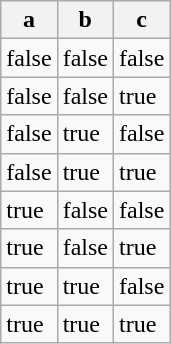<table class="wikitable">
<tr>
<th>a</th>
<th>b</th>
<th>c</th>
</tr>
<tr>
<td>false</td>
<td>false</td>
<td>false</td>
</tr>
<tr>
<td>false</td>
<td>false</td>
<td>true</td>
</tr>
<tr>
<td>false</td>
<td>true</td>
<td>false</td>
</tr>
<tr>
<td>false</td>
<td>true</td>
<td>true</td>
</tr>
<tr>
<td>true</td>
<td>false</td>
<td>false</td>
</tr>
<tr>
<td>true</td>
<td>false</td>
<td>true</td>
</tr>
<tr>
<td>true</td>
<td>true</td>
<td>false</td>
</tr>
<tr>
<td>true</td>
<td>true</td>
<td>true</td>
</tr>
</table>
